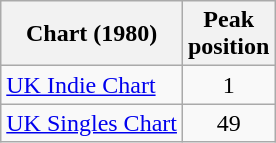<table class="wikitable sortable">
<tr>
<th scope="col">Chart (1980)</th>
<th scope="col">Peak<br>position</th>
</tr>
<tr>
<td><a href='#'>UK Indie Chart</a></td>
<td style="text-align:center;">1</td>
</tr>
<tr>
<td><a href='#'>UK Singles Chart</a></td>
<td style="text-align:center;">49</td>
</tr>
</table>
